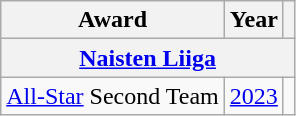<table class="wikitable">
<tr>
<th>Award</th>
<th>Year</th>
<th></th>
</tr>
<tr>
<th colspan="3"><a href='#'>Naisten Liiga</a></th>
</tr>
<tr>
<td><a href='#'>All-Star</a> Second Team</td>
<td><a href='#'>2023</a></td>
<td></td>
</tr>
</table>
